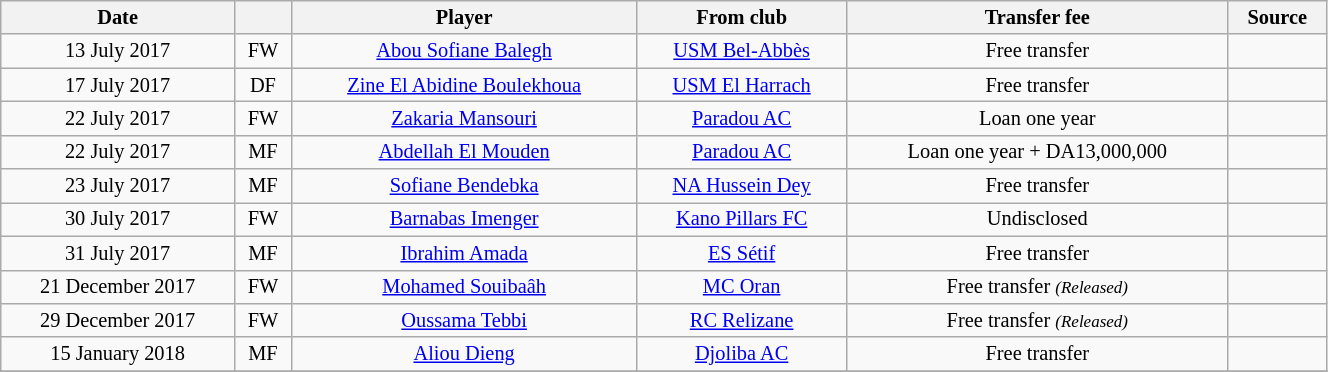<table class="wikitable sortable" style="width:70%; text-align:center; font-size:85%; text-align:centre;">
<tr>
<th>Date</th>
<th></th>
<th>Player</th>
<th>From club</th>
<th>Transfer fee</th>
<th>Source</th>
</tr>
<tr>
<td>13 July 2017</td>
<td>FW</td>
<td> <a href='#'>Abou Sofiane Balegh</a></td>
<td><a href='#'>USM Bel-Abbès</a></td>
<td>Free transfer</td>
<td></td>
</tr>
<tr>
<td>17 July 2017</td>
<td>DF</td>
<td> <a href='#'>Zine El Abidine Boulekhoua</a></td>
<td><a href='#'>USM El Harrach</a></td>
<td>Free transfer</td>
<td></td>
</tr>
<tr>
<td>22 July 2017</td>
<td>FW</td>
<td> <a href='#'>Zakaria Mansouri</a></td>
<td><a href='#'>Paradou AC</a></td>
<td>Loan one year</td>
<td></td>
</tr>
<tr>
<td>22 July 2017</td>
<td>MF</td>
<td> <a href='#'>Abdellah El Mouden</a></td>
<td><a href='#'>Paradou AC</a></td>
<td>Loan one year + DA13,000,000</td>
<td></td>
</tr>
<tr>
<td>23 July 2017</td>
<td>MF</td>
<td> <a href='#'>Sofiane Bendebka</a></td>
<td><a href='#'>NA Hussein Dey</a></td>
<td>Free transfer</td>
<td></td>
</tr>
<tr>
<td>30 July 2017</td>
<td>FW</td>
<td> <a href='#'>Barnabas Imenger</a></td>
<td> <a href='#'>Kano Pillars FC</a></td>
<td>Undisclosed</td>
<td></td>
</tr>
<tr>
<td>31 July 2017</td>
<td>MF</td>
<td> <a href='#'>Ibrahim Amada</a></td>
<td><a href='#'>ES Sétif</a></td>
<td>Free transfer</td>
<td></td>
</tr>
<tr>
<td>21 December 2017</td>
<td>FW</td>
<td> <a href='#'>Mohamed Souibaâh</a></td>
<td><a href='#'>MC Oran</a></td>
<td>Free transfer <small><em>(Released)</em></small></td>
<td></td>
</tr>
<tr>
<td>29 December 2017</td>
<td>FW</td>
<td> <a href='#'>Oussama Tebbi</a></td>
<td><a href='#'>RC Relizane</a></td>
<td>Free transfer <small><em>(Released)</em></small></td>
<td></td>
</tr>
<tr>
<td>15 January 2018</td>
<td>MF</td>
<td> <a href='#'>Aliou Dieng</a></td>
<td> <a href='#'>Djoliba AC</a></td>
<td>Free transfer</td>
<td></td>
</tr>
<tr>
</tr>
</table>
